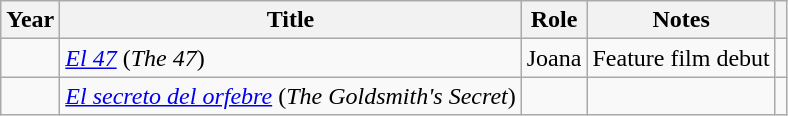<table class="wikitable sortable">
<tr>
<th>Year</th>
<th>Title</th>
<th>Role</th>
<th class = "unsortable">Notes</th>
<th class = "unsortable"></th>
</tr>
<tr>
<td></td>
<td><em><a href='#'>El 47</a></em> (<em>The 47</em>)</td>
<td>Joana</td>
<td>Feature film debut</td>
<td></td>
</tr>
<tr>
<td></td>
<td><em><a href='#'>El secreto del orfebre</a></em> (<em>The Goldsmith's Secret</em>)</td>
<td></td>
<td></td>
<td></td>
</tr>
</table>
